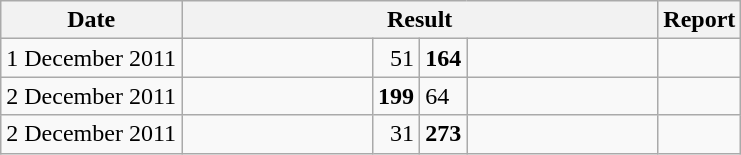<table class="wikitable">
<tr>
<th>Date</th>
<th colspan=4>Result</th>
<th>Report</th>
</tr>
<tr>
<td>1 December 2011</td>
<td width=120px></td>
<td style="text-align:right;">51</td>
<td><strong>164</strong></td>
<td width=120px style="text-align:right;"><strong></strong></td>
<td></td>
</tr>
<tr>
<td>2 December 2011</td>
<td width=120px><strong></strong></td>
<td style="text-align:right;"><strong>199</strong></td>
<td>64</td>
<td width=120px style="text-align:right;"></td>
<td></td>
</tr>
<tr>
<td>2 December 2011</td>
<td width=120px></td>
<td style="text-align:right;">31</td>
<td><strong>273</strong></td>
<td width=120px style="text-align:right;"><strong></strong></td>
<td></td>
</tr>
</table>
